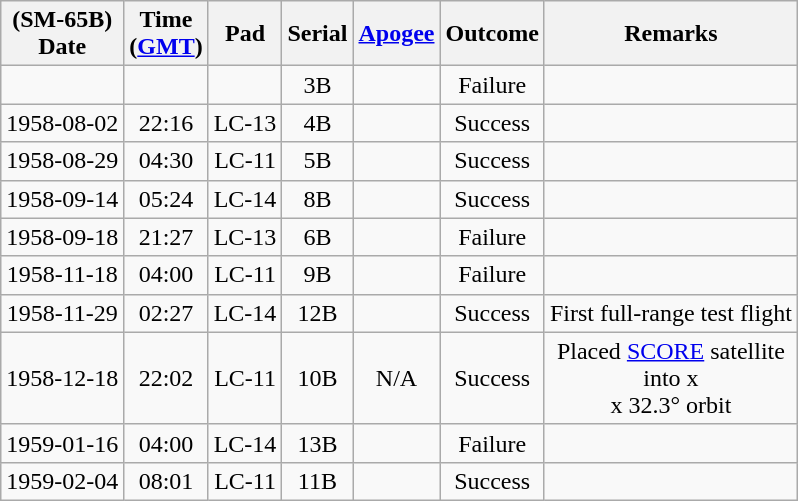<table class=wikitable style="text-align:center">
<tr>
<th>(SM-65B)<br>Date</th>
<th>Time<br>(<a href='#'>GMT</a>)</th>
<th>Pad</th>
<th>Serial</th>
<th><a href='#'>Apogee</a></th>
<th>Outcome</th>
<th>Remarks</th>
</tr>
<tr>
<td></td>
<td></td>
<td></td>
<td>3B</td>
<td></td>
<td>Failure</td>
<td></td>
</tr>
<tr>
<td>1958-08-02</td>
<td>22:16</td>
<td>LC-13</td>
<td>4B</td>
<td></td>
<td>Success</td>
<td></td>
</tr>
<tr>
<td>1958-08-29</td>
<td>04:30</td>
<td>LC-11</td>
<td>5B</td>
<td></td>
<td>Success</td>
<td></td>
</tr>
<tr>
<td>1958-09-14</td>
<td>05:24</td>
<td>LC-14</td>
<td>8B</td>
<td></td>
<td>Success</td>
<td></td>
</tr>
<tr>
<td>1958-09-18</td>
<td>21:27</td>
<td>LC-13</td>
<td>6B</td>
<td></td>
<td>Failure</td>
<td></td>
</tr>
<tr>
<td>1958-11-18</td>
<td>04:00</td>
<td>LC-11</td>
<td>9B</td>
<td></td>
<td>Failure</td>
<td></td>
</tr>
<tr>
<td>1958-11-29</td>
<td>02:27</td>
<td>LC-14</td>
<td>12B</td>
<td></td>
<td>Success</td>
<td>First full-range test flight</td>
</tr>
<tr>
<td>1958-12-18</td>
<td>22:02</td>
<td>LC-11</td>
<td>10B</td>
<td>N/A</td>
<td>Success</td>
<td>Placed <a href='#'>SCORE</a> satellite<br>into  x<br> x 32.3° orbit</td>
</tr>
<tr>
<td>1959-01-16</td>
<td>04:00</td>
<td>LC-14</td>
<td>13B</td>
<td></td>
<td>Failure</td>
<td></td>
</tr>
<tr>
<td>1959-02-04</td>
<td>08:01</td>
<td>LC-11</td>
<td>11B</td>
<td></td>
<td>Success</td>
<td></td>
</tr>
</table>
